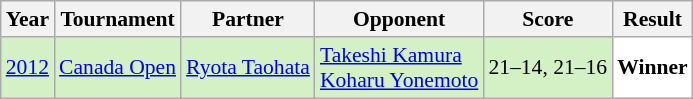<table class="sortable wikitable" style="font-size: 90%">
<tr>
<th>Year</th>
<th>Tournament</th>
<th>Partner</th>
<th>Opponent</th>
<th>Score</th>
<th>Result</th>
</tr>
<tr style="background:#D4F1C5">
<td align="center"><a href='#'>2012</a></td>
<td align="left"><a href='#'>Canada Open</a></td>
<td align="left"> <a href='#'>Ryota Taohata</a></td>
<td align="left"> <a href='#'>Takeshi Kamura</a> <br>  <a href='#'>Koharu Yonemoto</a></td>
<td align="left">21–14, 21–16</td>
<td style="text-align:left; background:white"> <strong>Winner</strong></td>
</tr>
</table>
